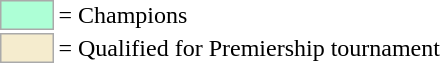<table>
<tr>
<td style="background-color:#ADFFD6; border:1px solid #aaaaaa; width:2em;"></td>
<td>= Champions</td>
</tr>
<tr>
<td style="background-color:#F5ECCE; border:1px solid #aaaaaa; width:2em;"></td>
<td>= Qualified for Premiership tournament</td>
</tr>
</table>
